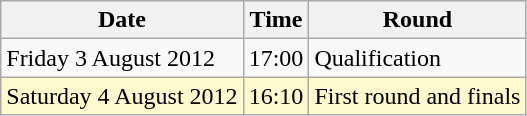<table class="wikitable">
<tr>
<th>Date</th>
<th>Time</th>
<th>Round</th>
</tr>
<tr>
<td>Friday 3 August 2012</td>
<td>17:00</td>
<td>Qualification</td>
</tr>
<tr>
<td style=background:lemonchiffon>Saturday 4 August 2012</td>
<td style=background:lemonchiffon>16:10</td>
<td style=background:lemonchiffon>First round and finals</td>
</tr>
</table>
